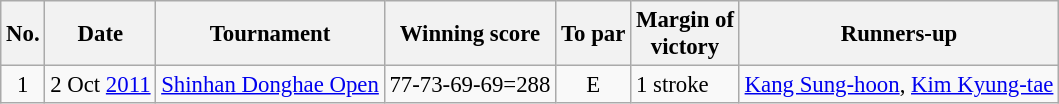<table class="wikitable" style="font-size:95%;">
<tr>
<th>No.</th>
<th>Date</th>
<th>Tournament</th>
<th>Winning score</th>
<th>To par</th>
<th>Margin of<br>victory</th>
<th>Runners-up</th>
</tr>
<tr>
<td align=center>1</td>
<td align=right>2 Oct <a href='#'>2011</a></td>
<td><a href='#'>Shinhan Donghae Open</a></td>
<td align=right>77-73-69-69=288</td>
<td align=center>E</td>
<td>1 stroke</td>
<td> <a href='#'>Kang Sung-hoon</a>,  <a href='#'>Kim Kyung-tae</a></td>
</tr>
</table>
